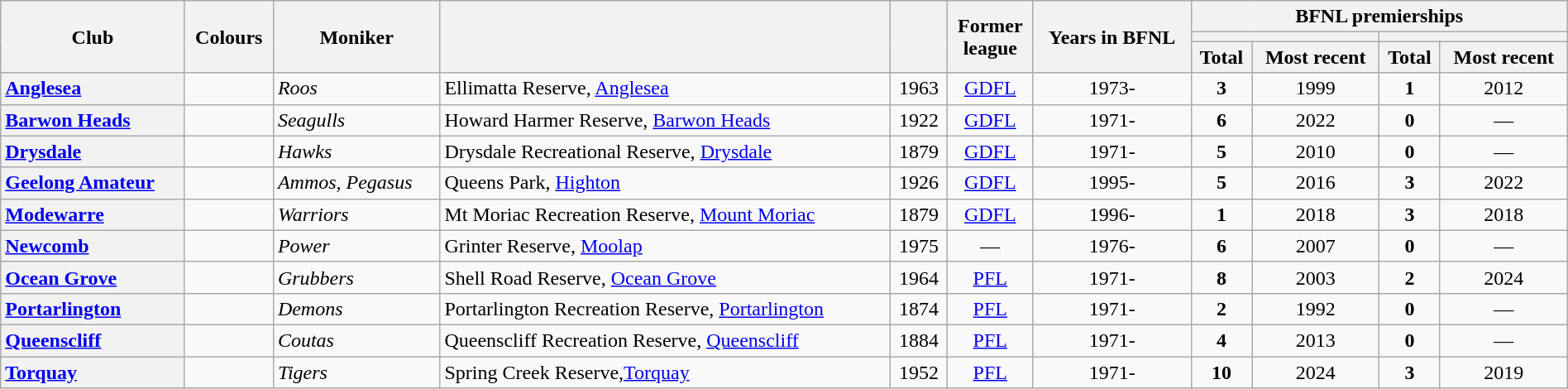<table class="wikitable sortable" style="text-align:center; width:100%">
<tr>
<th rowspan="3">Club</th>
<th rowspan="3">Colours</th>
<th rowspan="3">Moniker</th>
<th rowspan="3"></th>
<th rowspan="3"></th>
<th rowspan="3">Former<br>league</th>
<th rowspan="3">Years in BFNL</th>
<th colspan="4">BFNL premierships</th>
</tr>
<tr>
<th colspan="2"></th>
<th colspan="2"></th>
</tr>
<tr>
<th data-sort-type="number">Total</th>
<th>Most recent</th>
<th data-sort-type="number">Total</th>
<th>Most recent</th>
</tr>
<tr>
<th style="text-align:left"><a href='#'>Anglesea</a></th>
<td></td>
<td align="left"><em>Roos</em></td>
<td align="left">Ellimatta Reserve, <a href='#'>Anglesea</a></td>
<td>1963</td>
<td><a href='#'>GDFL</a></td>
<td>1973-</td>
<td><strong>3</strong></td>
<td>1999</td>
<td><strong>1</strong></td>
<td>2012</td>
</tr>
<tr>
<th style="text-align:left"><a href='#'>Barwon Heads</a></th>
<td></td>
<td align="left"><em>Seagulls</em></td>
<td align="left">Howard Harmer Reserve, <a href='#'>Barwon Heads</a></td>
<td>1922</td>
<td><a href='#'>GDFL</a></td>
<td>1971-</td>
<td><strong>6</strong></td>
<td>2022</td>
<td><strong>0</strong></td>
<td>—</td>
</tr>
<tr>
<th style="text-align:left"><a href='#'>Drysdale</a></th>
<td></td>
<td align="left"><em>Hawks</em></td>
<td align="left">Drysdale Recreational Reserve, <a href='#'>Drysdale</a></td>
<td>1879</td>
<td><a href='#'>GDFL</a></td>
<td>1971-</td>
<td><strong>5</strong></td>
<td>2010</td>
<td><strong>0</strong></td>
<td>—</td>
</tr>
<tr>
<th style="text-align:left"><a href='#'>Geelong Amateur</a></th>
<td></td>
<td align="left"><em>Ammos, Pegasus</em></td>
<td align="left">Queens Park, <a href='#'>Highton</a></td>
<td>1926</td>
<td><a href='#'>GDFL</a></td>
<td>1995-</td>
<td><strong>5</strong></td>
<td>2016</td>
<td><strong>3</strong></td>
<td>2022</td>
</tr>
<tr>
<th style="text-align:left"><a href='#'>Modewarre</a></th>
<td></td>
<td align="left"><em>Warriors</em></td>
<td align="left">Mt Moriac Recreation Reserve, <a href='#'>Mount Moriac</a></td>
<td>1879</td>
<td><a href='#'>GDFL</a></td>
<td>1996-</td>
<td><strong>1</strong></td>
<td>2018</td>
<td><strong>3</strong></td>
<td>2018</td>
</tr>
<tr>
<th style="text-align:left"><a href='#'>Newcomb</a></th>
<td></td>
<td align="left"><em>Power</em></td>
<td align="left">Grinter Reserve, <a href='#'>Moolap</a></td>
<td>1975</td>
<td>—</td>
<td>1976-</td>
<td><strong>6</strong></td>
<td>2007</td>
<td><strong>0</strong></td>
<td>—</td>
</tr>
<tr>
<th style="text-align:left"><a href='#'>Ocean Grove</a></th>
<td></td>
<td align="left"><em>Grubbers</em></td>
<td align="left">Shell Road Reserve, <a href='#'>Ocean Grove</a></td>
<td>1964</td>
<td><a href='#'>PFL</a></td>
<td>1971-</td>
<td><strong>8</strong></td>
<td>2003</td>
<td><strong>2</strong></td>
<td>2024</td>
</tr>
<tr>
<th style="text-align:left"><a href='#'>Portarlington</a></th>
<td></td>
<td align="left"><em>Demons</em></td>
<td align="left">Portarlington Recreation Reserve,  <a href='#'>Portarlington</a></td>
<td>1874</td>
<td><a href='#'>PFL</a></td>
<td>1971-</td>
<td><strong>2</strong></td>
<td>1992</td>
<td><strong>0</strong></td>
<td>—</td>
</tr>
<tr>
<th style="text-align:left"><a href='#'>Queenscliff</a></th>
<td></td>
<td align="left"><em>Coutas</em></td>
<td align="left">Queenscliff Recreation Reserve, <a href='#'>Queenscliff</a></td>
<td>1884</td>
<td><a href='#'>PFL</a></td>
<td>1971-</td>
<td><strong>4</strong></td>
<td>2013</td>
<td><strong>0</strong></td>
<td>—</td>
</tr>
<tr>
<th style="text-align:left"><a href='#'>Torquay</a></th>
<td></td>
<td align="left"><em>Tigers</em></td>
<td align="left">Spring Creek Reserve,<a href='#'>Torquay</a></td>
<td>1952</td>
<td><a href='#'>PFL</a></td>
<td>1971-</td>
<td><strong>10</strong></td>
<td>2024</td>
<td><strong>3</strong></td>
<td>2019</td>
</tr>
</table>
